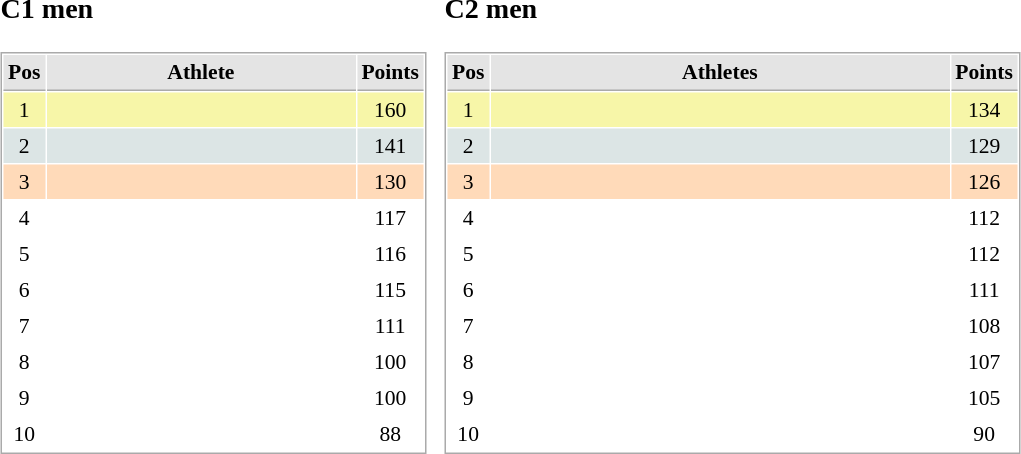<table border="0" cellspacing="10">
<tr>
<td><br><h3>C1 men</h3><table cellspacing="1" cellpadding="3" style="border:1px solid #AAAAAA;font-size:90%">
<tr bgcolor="#E4E4E4">
<th style="border-bottom:1px solid #AAAAAA" width=10>Pos</th>
<th style="border-bottom:1px solid #AAAAAA" width=200>Athlete</th>
<th style="border-bottom:1px solid #AAAAAA" width=20>Points</th>
</tr>
<tr align="center"  bgcolor="#F7F6A8">
<td>1</td>
<td align="left"></td>
<td>160</td>
</tr>
<tr align="center"  bgcolor="#DCE5E5">
<td>2</td>
<td align="left"></td>
<td>141</td>
</tr>
<tr align="center" bgcolor="#FFDAB9">
<td>3</td>
<td align="left"></td>
<td>130</td>
</tr>
<tr align="center">
<td>4</td>
<td align="left"></td>
<td>117</td>
</tr>
<tr align="center">
<td>5</td>
<td align="left"></td>
<td>116</td>
</tr>
<tr align="center">
<td>6</td>
<td align="left"></td>
<td>115</td>
</tr>
<tr align="center">
<td>7</td>
<td align="left"></td>
<td>111</td>
</tr>
<tr align="center">
<td>8</td>
<td align="left"></td>
<td>100</td>
</tr>
<tr align="center">
<td>9</td>
<td align="left"></td>
<td>100</td>
</tr>
<tr align="center">
<td>10</td>
<td align="left"></td>
<td>88</td>
</tr>
</table>
</td>
<td><br><h3>C2 men</h3><table cellspacing="1" cellpadding="3" style="border:1px solid #AAAAAA;font-size:90%">
<tr bgcolor="#E4E4E4">
<th style="border-bottom:1px solid #AAAAAA" width=10>Pos</th>
<th style="border-bottom:1px solid #AAAAAA" width=300>Athletes</th>
<th style="border-bottom:1px solid #AAAAAA" width=20>Points</th>
</tr>
<tr align="center"  bgcolor="#F7F6A8">
<td>1</td>
<td align="left"></td>
<td>134</td>
</tr>
<tr align="center"  bgcolor="#DCE5E5">
<td>2</td>
<td align="left"></td>
<td>129</td>
</tr>
<tr align="center" bgcolor="#FFDAB9">
<td>3</td>
<td align="left"></td>
<td>126</td>
</tr>
<tr align="center">
<td>4</td>
<td align="left"></td>
<td>112</td>
</tr>
<tr align="center">
<td>5</td>
<td align="left"></td>
<td>112</td>
</tr>
<tr align="center">
<td>6</td>
<td align="left"></td>
<td>111</td>
</tr>
<tr align="center">
<td>7</td>
<td align="left"></td>
<td>108</td>
</tr>
<tr align="center">
<td>8</td>
<td align="left"></td>
<td>107</td>
</tr>
<tr align="center">
<td>9</td>
<td align="left"></td>
<td>105</td>
</tr>
<tr align="center">
<td>10</td>
<td align="left"></td>
<td>90</td>
</tr>
</table>
</td>
</tr>
</table>
